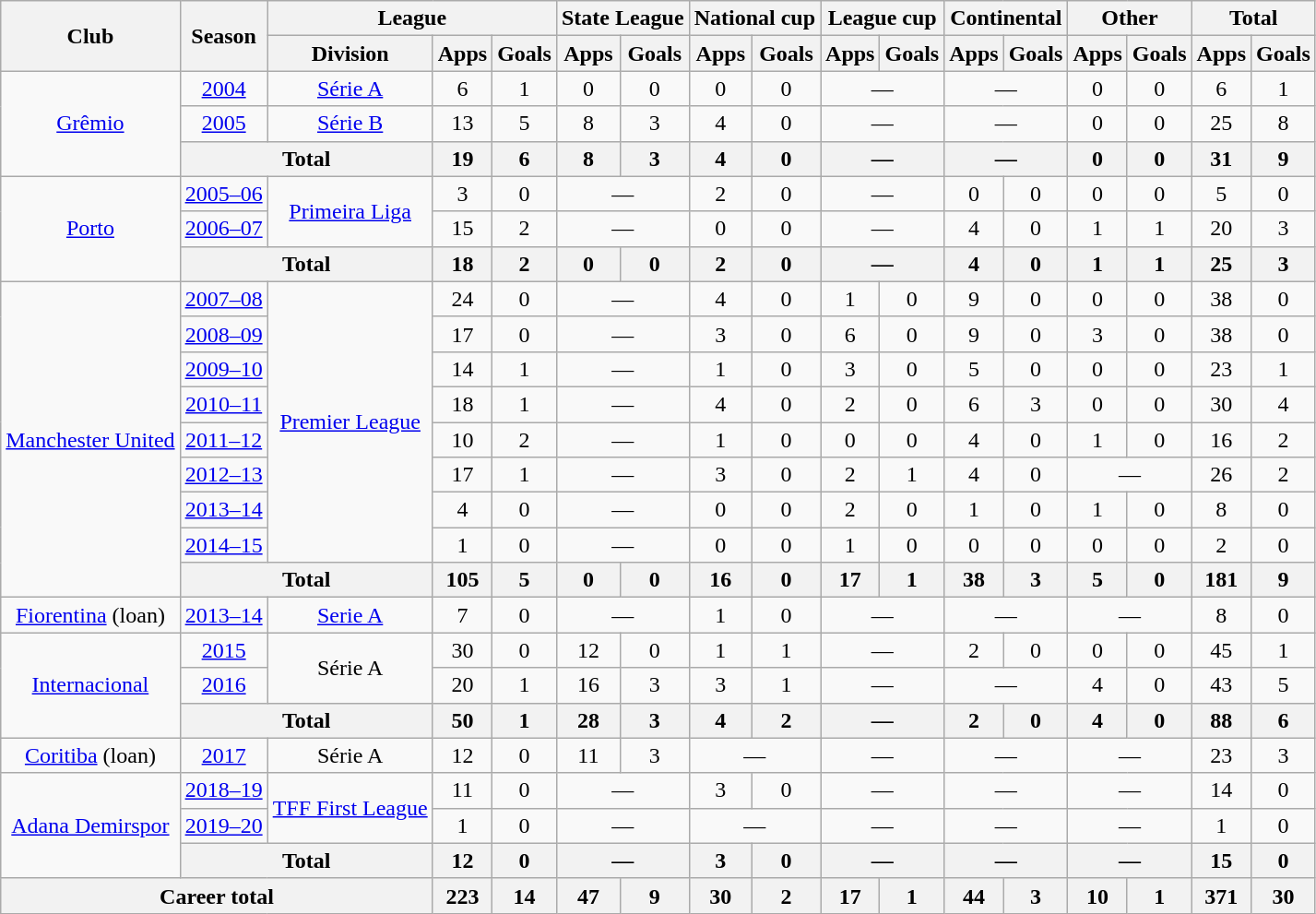<table class="wikitable" style="text-align:center">
<tr>
<th rowspan="2">Club</th>
<th rowspan="2">Season</th>
<th colspan="3">League</th>
<th colspan="2">State League</th>
<th colspan="2">National cup</th>
<th colspan="2">League cup</th>
<th colspan="2">Continental</th>
<th colspan="2">Other</th>
<th colspan="2">Total</th>
</tr>
<tr>
<th>Division</th>
<th>Apps</th>
<th>Goals</th>
<th>Apps</th>
<th>Goals</th>
<th>Apps</th>
<th>Goals</th>
<th>Apps</th>
<th>Goals</th>
<th>Apps</th>
<th>Goals</th>
<th>Apps</th>
<th>Goals</th>
<th>Apps</th>
<th>Goals</th>
</tr>
<tr>
<td rowspan="3"><a href='#'>Grêmio</a></td>
<td><a href='#'>2004</a></td>
<td><a href='#'>Série A</a></td>
<td>6</td>
<td>1</td>
<td>0</td>
<td>0</td>
<td>0</td>
<td>0</td>
<td colspan="2">—</td>
<td colspan="2">—</td>
<td>0</td>
<td>0</td>
<td>6</td>
<td>1</td>
</tr>
<tr>
<td><a href='#'>2005</a></td>
<td><a href='#'>Série B</a></td>
<td>13</td>
<td>5</td>
<td>8</td>
<td>3</td>
<td>4</td>
<td>0</td>
<td colspan="2">—</td>
<td colspan="2">—</td>
<td>0</td>
<td>0</td>
<td>25</td>
<td>8</td>
</tr>
<tr>
<th colspan="2">Total</th>
<th>19</th>
<th>6</th>
<th>8</th>
<th>3</th>
<th>4</th>
<th>0</th>
<th colspan="2">—</th>
<th colspan="2">—</th>
<th>0</th>
<th>0</th>
<th>31</th>
<th>9</th>
</tr>
<tr>
<td rowspan="3"><a href='#'>Porto</a></td>
<td><a href='#'>2005–06</a></td>
<td rowspan="2"><a href='#'>Primeira Liga</a></td>
<td>3</td>
<td>0</td>
<td colspan="2">—</td>
<td>2</td>
<td>0</td>
<td colspan="2">—</td>
<td>0</td>
<td>0</td>
<td>0</td>
<td>0</td>
<td>5</td>
<td>0</td>
</tr>
<tr>
<td><a href='#'>2006–07</a></td>
<td>15</td>
<td>2</td>
<td colspan="2">—</td>
<td>0</td>
<td>0</td>
<td colspan="2">—</td>
<td>4</td>
<td>0</td>
<td>1</td>
<td>1</td>
<td>20</td>
<td>3</td>
</tr>
<tr>
<th colspan="2">Total</th>
<th>18</th>
<th>2</th>
<th>0</th>
<th>0</th>
<th>2</th>
<th>0</th>
<th colspan="2">—</th>
<th>4</th>
<th>0</th>
<th>1</th>
<th>1</th>
<th>25</th>
<th>3</th>
</tr>
<tr>
<td rowspan="9"><a href='#'>Manchester United</a></td>
<td><a href='#'>2007–08</a></td>
<td rowspan="8"><a href='#'>Premier League</a></td>
<td>24</td>
<td>0</td>
<td colspan="2">—</td>
<td>4</td>
<td>0</td>
<td>1</td>
<td>0</td>
<td>9</td>
<td>0</td>
<td>0</td>
<td>0</td>
<td>38</td>
<td>0</td>
</tr>
<tr>
<td><a href='#'>2008–09</a></td>
<td>17</td>
<td>0</td>
<td colspan="2">—</td>
<td>3</td>
<td>0</td>
<td>6</td>
<td>0</td>
<td>9</td>
<td>0</td>
<td>3</td>
<td>0</td>
<td>38</td>
<td>0</td>
</tr>
<tr>
<td><a href='#'>2009–10</a></td>
<td>14</td>
<td>1</td>
<td colspan="2">—</td>
<td>1</td>
<td>0</td>
<td>3</td>
<td>0</td>
<td>5</td>
<td>0</td>
<td>0</td>
<td>0</td>
<td>23</td>
<td>1</td>
</tr>
<tr>
<td><a href='#'>2010–11</a></td>
<td>18</td>
<td>1</td>
<td colspan="2">—</td>
<td>4</td>
<td>0</td>
<td>2</td>
<td>0</td>
<td>6</td>
<td>3</td>
<td>0</td>
<td>0</td>
<td>30</td>
<td>4</td>
</tr>
<tr>
<td><a href='#'>2011–12</a></td>
<td>10</td>
<td>2</td>
<td colspan="2">—</td>
<td>1</td>
<td>0</td>
<td>0</td>
<td>0</td>
<td>4</td>
<td>0</td>
<td>1</td>
<td>0</td>
<td>16</td>
<td>2</td>
</tr>
<tr>
<td><a href='#'>2012–13</a></td>
<td>17</td>
<td>1</td>
<td colspan="2">—</td>
<td>3</td>
<td>0</td>
<td>2</td>
<td>1</td>
<td>4</td>
<td>0</td>
<td colspan="2">—</td>
<td>26</td>
<td>2</td>
</tr>
<tr>
<td><a href='#'>2013–14</a></td>
<td>4</td>
<td>0</td>
<td colspan="2">—</td>
<td>0</td>
<td>0</td>
<td>2</td>
<td>0</td>
<td>1</td>
<td>0</td>
<td>1</td>
<td>0</td>
<td>8</td>
<td>0</td>
</tr>
<tr>
<td><a href='#'>2014–15</a></td>
<td>1</td>
<td>0</td>
<td colspan="2">—</td>
<td>0</td>
<td>0</td>
<td>1</td>
<td>0</td>
<td>0</td>
<td>0</td>
<td>0</td>
<td>0</td>
<td>2</td>
<td>0</td>
</tr>
<tr>
<th colspan="2">Total</th>
<th>105</th>
<th>5</th>
<th>0</th>
<th>0</th>
<th>16</th>
<th>0</th>
<th>17</th>
<th>1</th>
<th>38</th>
<th>3</th>
<th>5</th>
<th>0</th>
<th>181</th>
<th>9</th>
</tr>
<tr>
<td><a href='#'>Fiorentina</a> (loan)</td>
<td><a href='#'>2013–14</a></td>
<td><a href='#'>Serie A</a></td>
<td>7</td>
<td>0</td>
<td colspan="2">—</td>
<td>1</td>
<td>0</td>
<td colspan="2">—</td>
<td colspan="2">—</td>
<td colspan="2">—</td>
<td>8</td>
<td>0</td>
</tr>
<tr>
<td rowspan="3"><a href='#'>Internacional</a></td>
<td><a href='#'>2015</a></td>
<td rowspan="2">Série A</td>
<td>30</td>
<td>0</td>
<td>12</td>
<td>0</td>
<td>1</td>
<td>1</td>
<td colspan="2">—</td>
<td>2</td>
<td>0</td>
<td>0</td>
<td>0</td>
<td>45</td>
<td>1</td>
</tr>
<tr>
<td><a href='#'>2016</a></td>
<td>20</td>
<td>1</td>
<td>16</td>
<td>3</td>
<td>3</td>
<td>1</td>
<td colspan="2">—</td>
<td colspan="2">—</td>
<td>4</td>
<td>0</td>
<td>43</td>
<td>5</td>
</tr>
<tr>
<th colspan="2">Total</th>
<th>50</th>
<th>1</th>
<th>28</th>
<th>3</th>
<th>4</th>
<th>2</th>
<th colspan="2">—</th>
<th>2</th>
<th>0</th>
<th>4</th>
<th>0</th>
<th>88</th>
<th>6</th>
</tr>
<tr>
<td><a href='#'>Coritiba</a> (loan)</td>
<td><a href='#'>2017</a></td>
<td>Série A</td>
<td>12</td>
<td>0</td>
<td>11</td>
<td>3</td>
<td colspan="2">—</td>
<td colspan="2">—</td>
<td colspan="2">—</td>
<td colspan="2">—</td>
<td>23</td>
<td>3</td>
</tr>
<tr>
<td rowspan="3"><a href='#'>Adana Demirspor</a></td>
<td><a href='#'>2018–19</a></td>
<td rowspan="2"><a href='#'>TFF First League</a></td>
<td>11</td>
<td>0</td>
<td colspan="2">—</td>
<td>3</td>
<td>0</td>
<td colspan="2">—</td>
<td colspan="2">—</td>
<td colspan="2">—</td>
<td>14</td>
<td>0</td>
</tr>
<tr>
<td><a href='#'>2019–20</a></td>
<td>1</td>
<td>0</td>
<td colspan="2">—</td>
<td colspan="2">—</td>
<td colspan="2">—</td>
<td colspan="2">—</td>
<td colspan="2">—</td>
<td>1</td>
<td>0</td>
</tr>
<tr>
<th colspan="2">Total</th>
<th>12</th>
<th>0</th>
<th colspan="2">—</th>
<th>3</th>
<th>0</th>
<th colspan="2">—</th>
<th colspan="2">—</th>
<th colspan="2">—</th>
<th>15</th>
<th>0</th>
</tr>
<tr>
<th colspan="3">Career total</th>
<th>223</th>
<th>14</th>
<th>47</th>
<th>9</th>
<th>30</th>
<th>2</th>
<th>17</th>
<th>1</th>
<th>44</th>
<th>3</th>
<th>10</th>
<th>1</th>
<th>371</th>
<th>30</th>
</tr>
</table>
